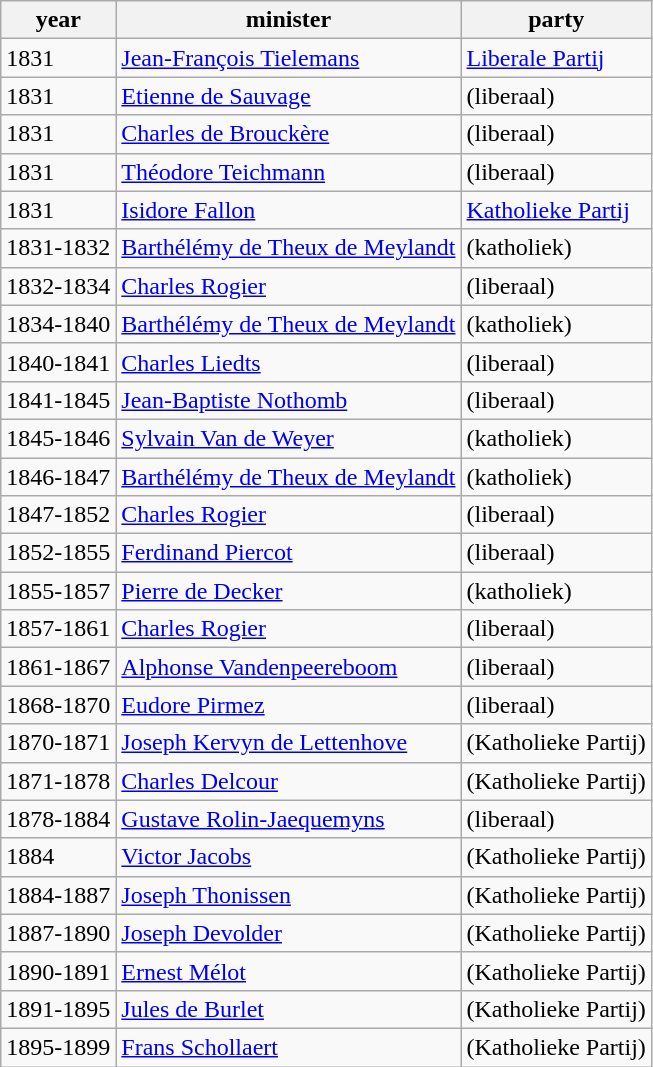<table class="wikitable">
<tr>
<th>year</th>
<th>minister</th>
<th>party</th>
</tr>
<tr>
<td>1831</td>
<td><a href='#'>Jean-François Tielemans</a></td>
<td><a href='#'>Liberale Partij</a></td>
</tr>
<tr>
<td>1831</td>
<td><a href='#'>Etienne de Sauvage</a></td>
<td>(liberaal)</td>
</tr>
<tr>
<td>1831</td>
<td><a href='#'>Charles de Brouckère</a></td>
<td>(liberaal)</td>
</tr>
<tr>
<td>1831</td>
<td><a href='#'>Théodore Teichmann</a></td>
<td>(liberaal)</td>
</tr>
<tr>
<td>1831</td>
<td><a href='#'>Isidore Fallon</a></td>
<td><a href='#'>Katholieke Partij</a></td>
</tr>
<tr>
<td>1831-1832</td>
<td><a href='#'>Barthélémy de Theux de Meylandt</a></td>
<td>(katholiek)</td>
</tr>
<tr>
<td>1832-1834</td>
<td><a href='#'>Charles Rogier</a></td>
<td>(liberaal)</td>
</tr>
<tr>
<td>1834-1840</td>
<td><a href='#'>Barthélémy de Theux de Meylandt</a></td>
<td>(katholiek)</td>
</tr>
<tr>
<td>1840-1841</td>
<td><a href='#'>Charles Liedts</a></td>
<td>(liberaal)</td>
</tr>
<tr>
<td>1841-1845</td>
<td><a href='#'>Jean-Baptiste Nothomb</a></td>
<td>(liberaal)</td>
</tr>
<tr>
<td>1845-1846</td>
<td><a href='#'>Sylvain Van de Weyer</a></td>
<td>(katholiek)</td>
</tr>
<tr>
<td>1846-1847</td>
<td><a href='#'>Barthélémy de Theux de Meylandt</a></td>
<td>(katholiek)</td>
</tr>
<tr>
<td>1847-1852</td>
<td><a href='#'>Charles Rogier</a></td>
<td>(liberaal)</td>
</tr>
<tr>
<td>1852-1855</td>
<td><a href='#'>Ferdinand Piercot</a></td>
<td>(liberaal)</td>
</tr>
<tr>
<td>1855-1857</td>
<td><a href='#'>Pierre de Decker</a></td>
<td>(katholiek)</td>
</tr>
<tr>
<td>1857-1861</td>
<td><a href='#'>Charles Rogier</a></td>
<td>(liberaal)</td>
</tr>
<tr>
<td>1861-1867</td>
<td><a href='#'>Alphonse Vandenpeereboom</a></td>
<td>(liberaal)</td>
</tr>
<tr>
<td>1868-1870</td>
<td><a href='#'>Eudore Pirmez</a></td>
<td>(liberaal)</td>
</tr>
<tr>
<td>1870-1871</td>
<td><a href='#'>Joseph Kervyn de Lettenhove</a></td>
<td>(Katholieke Partij)</td>
</tr>
<tr>
<td>1871-1878</td>
<td><a href='#'>Charles Delcour</a></td>
<td>(Katholieke Partij)</td>
</tr>
<tr>
<td>1878-1884</td>
<td><a href='#'>Gustave Rolin-Jaequemyns</a></td>
<td>(liberaal)</td>
</tr>
<tr>
<td>1884</td>
<td><a href='#'>Victor Jacobs</a></td>
<td>(Katholieke Partij)</td>
</tr>
<tr>
<td>1884-1887</td>
<td><a href='#'>Joseph Thonissen</a></td>
<td>(Katholieke Partij)</td>
</tr>
<tr>
<td>1887-1890</td>
<td><a href='#'>Joseph Devolder</a></td>
<td>(Katholieke Partij)</td>
</tr>
<tr>
<td>1890-1891</td>
<td><a href='#'>Ernest Mélot</a></td>
<td>(Katholieke Partij)</td>
</tr>
<tr>
<td>1891-1895</td>
<td><a href='#'>Jules de Burlet</a></td>
<td>(Katholieke Partij)</td>
</tr>
<tr>
<td>1895-1899</td>
<td><a href='#'>Frans Schollaert</a></td>
<td>(Katholieke Partij)</td>
</tr>
</table>
